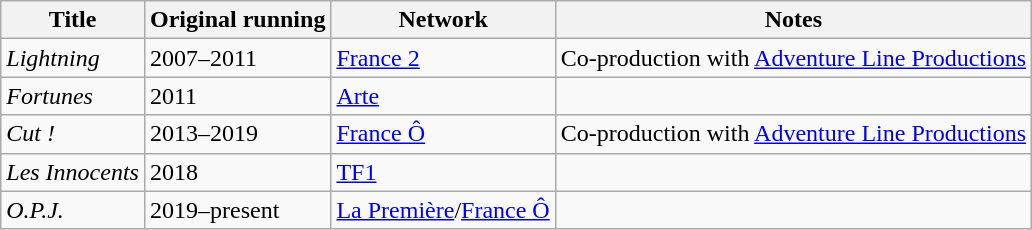<table class="wikitable sortable">
<tr>
<th>Title</th>
<th>Original running</th>
<th>Network</th>
<th>Notes</th>
</tr>
<tr>
<td><em>Lightning</em></td>
<td>2007–2011</td>
<td><a href='#'>France 2</a></td>
<td>Co-production with <a href='#'>Adventure Line Productions</a></td>
</tr>
<tr>
<td><em>Fortunes</em></td>
<td>2011</td>
<td><a href='#'>Arte</a></td>
<td></td>
</tr>
<tr>
<td><em>Cut !</em></td>
<td>2013–2019</td>
<td><a href='#'>France Ô</a></td>
<td>Co-production with <a href='#'>Adventure Line Productions</a></td>
</tr>
<tr>
<td><em>Les Innocents</em></td>
<td>2018</td>
<td><a href='#'>TF1</a></td>
<td></td>
</tr>
<tr>
<td><em>O.P.J.</em></td>
<td>2019–present</td>
<td><a href='#'>La Première</a>/<a href='#'>France Ô</a></td>
<td></td>
</tr>
</table>
